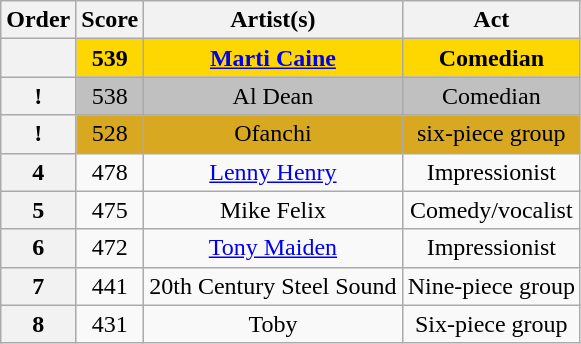<table class= "wikitable sortable" style="text-align:center">
<tr>
<th>Order</th>
<th>Score</th>
<th>Artist(s)</th>
<th>Act</th>
</tr>
<tr>
<th></th>
<td style="background-color:gold"><strong>539</strong></td>
<td style="background-color:gold"><strong><a href='#'>Marti Caine</a></strong></td>
<td style="background-color:gold"><strong>Comedian</strong></td>
</tr>
<tr>
<th>! </th>
<td style="background-color:silver">538</td>
<td style="background-color:silver">Al Dean</td>
<td style="background-color:silver">Comedian</td>
</tr>
<tr>
<th>! </th>
<td style="background-color:#D9A821">528</td>
<td style="background-color:#D9A821">Ofanchi</td>
<td style="background-color:#D9A821">six-piece group</td>
</tr>
<tr>
<th>4</th>
<td>478</td>
<td><a href='#'>Lenny Henry</a></td>
<td>Impressionist</td>
</tr>
<tr>
<th>5</th>
<td>475</td>
<td>Mike Felix</td>
<td>Comedy/vocalist</td>
</tr>
<tr>
<th>6</th>
<td>472</td>
<td><a href='#'>Tony Maiden</a></td>
<td>Impressionist</td>
</tr>
<tr>
<th>7</th>
<td>441</td>
<td>20th Century Steel Sound</td>
<td>Nine-piece group</td>
</tr>
<tr>
<th>8</th>
<td>431</td>
<td>Toby</td>
<td>Six-piece group</td>
</tr>
</table>
